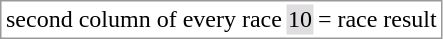<table border="0" style="border: 1px solid #999; background-color:#FFFFFF; text-align:center">
<tr>
<td>second column of every race</td>
<td style="background:#DFDDDF;">10</td>
<td>= race result</td>
</tr>
</table>
